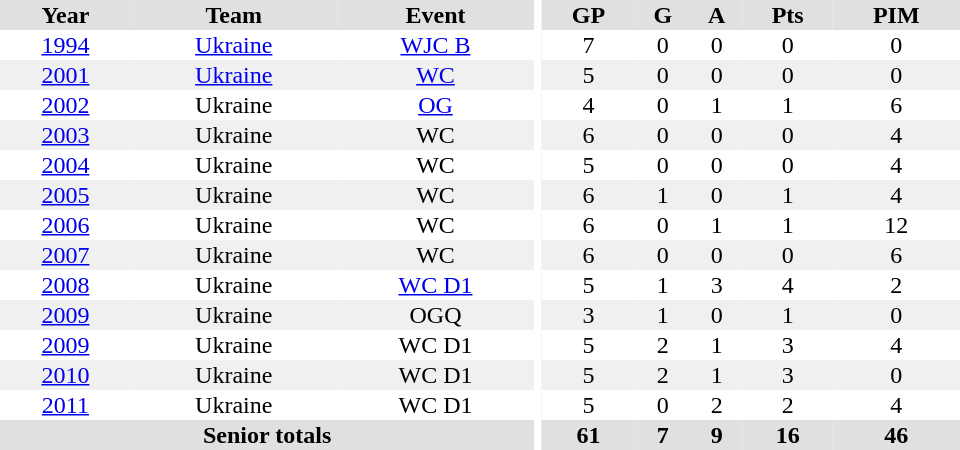<table border="0" cellpadding="1" cellspacing="0" style="text-align:center; width:40em">
<tr bgcolor="#e0e0e0">
<th>Year</th>
<th>Team</th>
<th>Event</th>
<th rowspan="99" bgcolor="#ffffff"></th>
<th>GP</th>
<th>G</th>
<th>A</th>
<th>Pts</th>
<th>PIM</th>
</tr>
<tr>
<td><a href='#'>1994</a></td>
<td><a href='#'>Ukraine</a></td>
<td><a href='#'>WJC B</a></td>
<td>7</td>
<td>0</td>
<td>0</td>
<td>0</td>
<td>0</td>
</tr>
<tr bgcolor="#f0f0f0">
<td><a href='#'>2001</a></td>
<td><a href='#'>Ukraine</a></td>
<td><a href='#'>WC</a></td>
<td>5</td>
<td>0</td>
<td>0</td>
<td>0</td>
<td>0</td>
</tr>
<tr>
<td><a href='#'>2002</a></td>
<td>Ukraine</td>
<td><a href='#'>OG</a></td>
<td>4</td>
<td>0</td>
<td>1</td>
<td>1</td>
<td>6</td>
</tr>
<tr bgcolor="#f0f0f0">
<td><a href='#'>2003</a></td>
<td>Ukraine</td>
<td>WC</td>
<td>6</td>
<td>0</td>
<td>0</td>
<td>0</td>
<td>4</td>
</tr>
<tr>
<td><a href='#'>2004</a></td>
<td>Ukraine</td>
<td>WC</td>
<td>5</td>
<td>0</td>
<td>0</td>
<td>0</td>
<td>4</td>
</tr>
<tr bgcolor="#f0f0f0">
<td><a href='#'>2005</a></td>
<td>Ukraine</td>
<td>WC</td>
<td>6</td>
<td>1</td>
<td>0</td>
<td>1</td>
<td>4</td>
</tr>
<tr>
<td><a href='#'>2006</a></td>
<td>Ukraine</td>
<td>WC</td>
<td>6</td>
<td>0</td>
<td>1</td>
<td>1</td>
<td>12</td>
</tr>
<tr bgcolor="#f0f0f0">
<td><a href='#'>2007</a></td>
<td>Ukraine</td>
<td>WC</td>
<td>6</td>
<td>0</td>
<td>0</td>
<td>0</td>
<td>6</td>
</tr>
<tr>
<td><a href='#'>2008</a></td>
<td>Ukraine</td>
<td><a href='#'>WC D1</a></td>
<td>5</td>
<td>1</td>
<td>3</td>
<td>4</td>
<td>2</td>
</tr>
<tr bgcolor="#f0f0f0">
<td><a href='#'>2009</a></td>
<td>Ukraine</td>
<td>OGQ</td>
<td>3</td>
<td>1</td>
<td>0</td>
<td>1</td>
<td>0</td>
</tr>
<tr>
<td><a href='#'>2009</a></td>
<td>Ukraine</td>
<td>WC D1</td>
<td>5</td>
<td>2</td>
<td>1</td>
<td>3</td>
<td>4</td>
</tr>
<tr bgcolor="#f0f0f0">
<td><a href='#'>2010</a></td>
<td>Ukraine</td>
<td>WC D1</td>
<td>5</td>
<td>2</td>
<td>1</td>
<td>3</td>
<td>0</td>
</tr>
<tr>
<td><a href='#'>2011</a></td>
<td>Ukraine</td>
<td>WC D1</td>
<td>5</td>
<td>0</td>
<td>2</td>
<td>2</td>
<td>4</td>
</tr>
<tr bgcolor="#e0e0e0">
<th colspan="3">Senior totals</th>
<th>61</th>
<th>7</th>
<th>9</th>
<th>16</th>
<th>46</th>
</tr>
</table>
